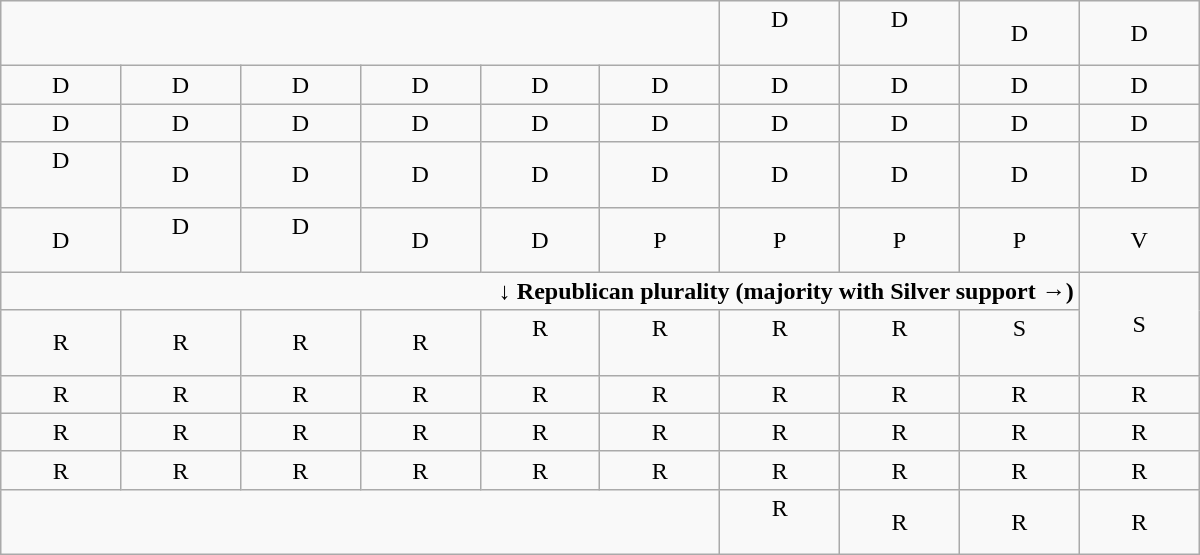<table class="wikitable" style="text-align:center" width=800px>
<tr>
<td colspan=6></td>
<td>D<br><br></td>
<td>D<br><br></td>
<td>D</td>
<td>D</td>
</tr>
<tr>
<td width=50px >D</td>
<td width=50px >D</td>
<td width=50px >D</td>
<td width=50px >D</td>
<td width=50px >D</td>
<td width=50px >D</td>
<td width=50px >D</td>
<td width=50px >D</td>
<td width=50px >D</td>
<td width=50px >D</td>
</tr>
<tr>
<td>D</td>
<td>D</td>
<td>D</td>
<td>D</td>
<td>D</td>
<td>D</td>
<td>D</td>
<td>D</td>
<td>D</td>
<td>D</td>
</tr>
<tr>
<td>D<br><br></td>
<td>D</td>
<td>D</td>
<td>D</td>
<td>D</td>
<td>D</td>
<td>D</td>
<td>D</td>
<td>D</td>
<td>D</td>
</tr>
<tr>
<td>D</td>
<td>D<br><br></td>
<td>D<br><br></td>
<td>D</td>
<td>D</td>
<td>P</td>
<td>P</td>
<td>P</td>
<td>P</td>
<td>V</td>
</tr>
<tr>
<td colspan=9 align=right><strong>↓ Republican plurality (majority with Silver support →)</strong></td>
<td rowspan=2 >S</td>
</tr>
<tr>
<td>R</td>
<td>R</td>
<td>R</td>
<td>R</td>
<td>R<br><br></td>
<td>R<br><br></td>
<td>R<br><br></td>
<td>R<br><br></td>
<td>S<br><br></td>
</tr>
<tr>
<td>R</td>
<td>R</td>
<td>R</td>
<td>R</td>
<td>R</td>
<td>R</td>
<td>R</td>
<td>R</td>
<td>R</td>
<td>R</td>
</tr>
<tr>
<td>R</td>
<td>R</td>
<td>R</td>
<td>R</td>
<td>R</td>
<td>R</td>
<td>R</td>
<td>R</td>
<td>R</td>
<td>R</td>
</tr>
<tr>
<td>R</td>
<td>R</td>
<td>R</td>
<td>R</td>
<td>R</td>
<td>R</td>
<td>R</td>
<td>R</td>
<td>R</td>
<td>R</td>
</tr>
<tr>
<td colspan=6></td>
<td>R<br><br></td>
<td>R</td>
<td>R</td>
<td>R</td>
</tr>
</table>
